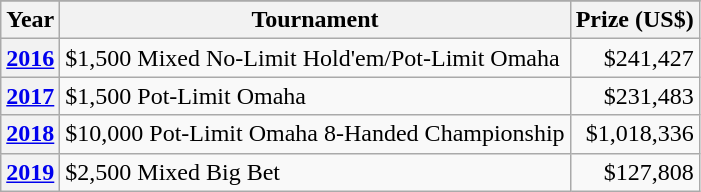<table class="wikitable">
<tr>
</tr>
<tr>
<th scope=col>Year</th>
<th scope=col>Tournament</th>
<th scope=col>Prize (US$)</th>
</tr>
<tr>
<th scope=row><a href='#'>2016</a></th>
<td>$1,500 Mixed No-Limit Hold'em/Pot-Limit Omaha</td>
<td align=right>$241,427</td>
</tr>
<tr>
<th scope=row><a href='#'>2017</a></th>
<td>$1,500 Pot-Limit Omaha</td>
<td align=right>$231,483</td>
</tr>
<tr>
<th scope=row><a href='#'>2018</a></th>
<td>$10,000 Pot-Limit Omaha 8-Handed Championship</td>
<td align=right>$1,018,336</td>
</tr>
<tr>
<th scope=row><a href='#'>2019</a></th>
<td>$2,500 Mixed Big Bet</td>
<td align=right>$127,808</td>
</tr>
</table>
